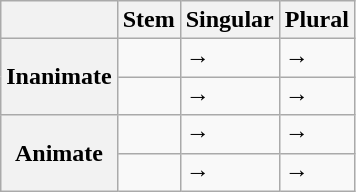<table class="wikitable">
<tr>
<th></th>
<th>Stem</th>
<th>Singular</th>
<th>Plural</th>
</tr>
<tr>
<th rowspan=2>Inanimate</th>
<td> </td>
<td> → </td>
<td> → </td>
</tr>
<tr>
<td> </td>
<td> → </td>
<td> → </td>
</tr>
<tr>
<th rowspan=2>Animate</th>
<td> </td>
<td> → </td>
<td> → </td>
</tr>
<tr>
<td> </td>
<td> → </td>
<td> →  </td>
</tr>
</table>
